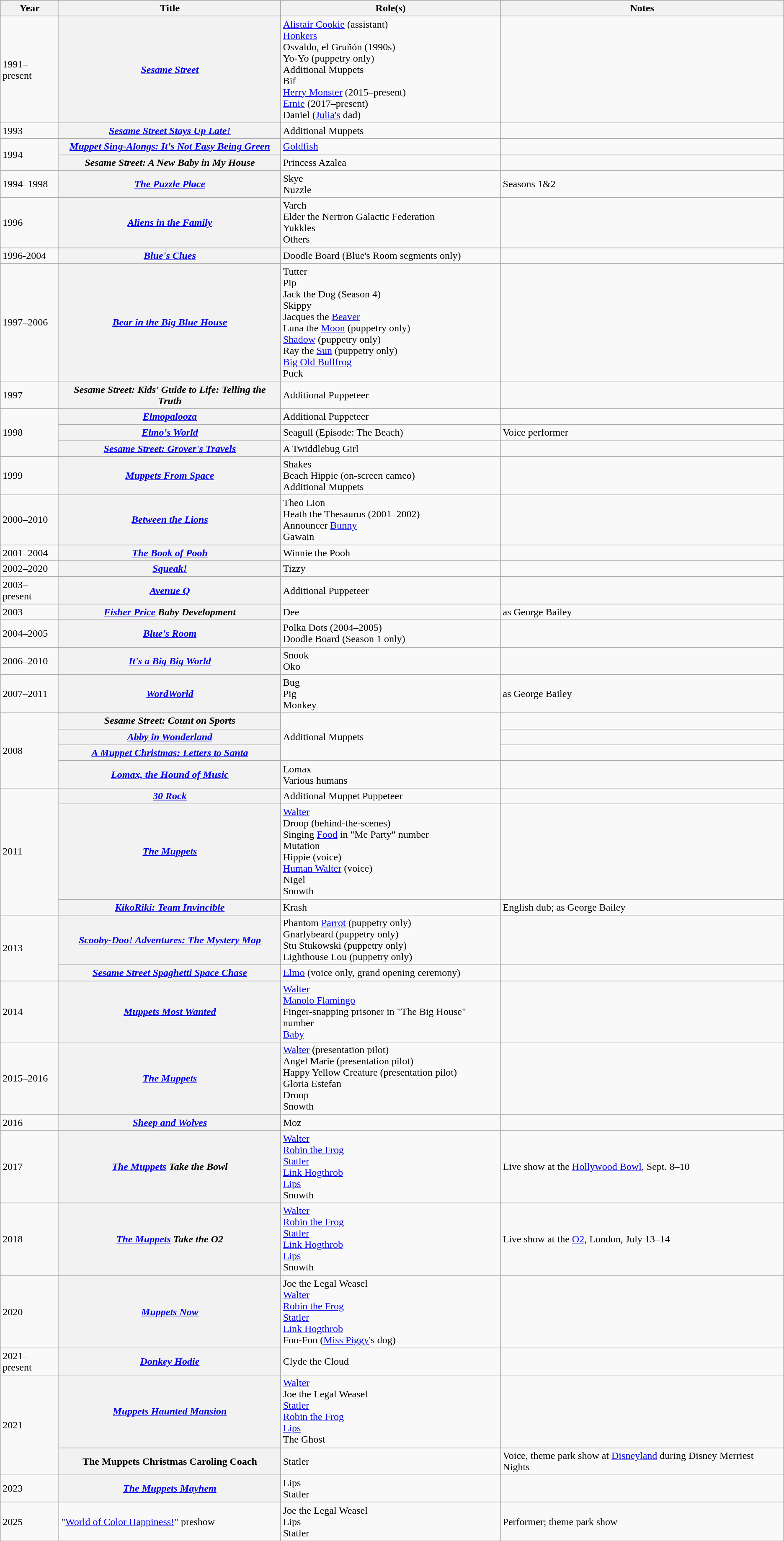<table class="wikitable sortable plainrowheaders">
<tr style="background:#b0c4de; text-align:center;">
<th>Year</th>
<th>Title</th>
<th class=unsortable>Role(s)</th>
<th>Notes</th>
</tr>
<tr>
<td>1991–present</td>
<th scope=row><em><a href='#'>Sesame Street</a></em></th>
<td><a href='#'>Alistair Cookie</a> (assistant)<br><a href='#'>Honkers</a><br>Osvaldo, el Gruñón (1990s)<br>Yo-Yo (puppetry only)<br>Additional Muppets<br>Bif<br><a href='#'>Herry Monster</a> (2015–present)<br><a href='#'>Ernie</a> (2017–present)<br> Daniel (<a href='#'>Julia's</a> dad)</td>
<td></td>
</tr>
<tr>
<td>1993</td>
<th scope=row><em><a href='#'>Sesame Street Stays Up Late!</a></em></th>
<td>Additional Muppets</td>
<td></td>
</tr>
<tr>
<td rowspan="2">1994</td>
<th scope=row><em><a href='#'>Muppet Sing-Alongs: It's Not Easy Being Green</a></em></th>
<td><a href='#'>Goldfish</a></td>
<td></td>
</tr>
<tr>
<th scope=row><em>Sesame Street: A New Baby in My House</em></th>
<td>Princess Azalea</td>
<td></td>
</tr>
<tr>
<td>1994–1998</td>
<th scope=row><em><a href='#'>The Puzzle Place</a></em></th>
<td>Skye<br>Nuzzle</td>
<td>Seasons 1&2</td>
</tr>
<tr>
<td>1996</td>
<th scope=row><em><a href='#'>Aliens in the Family</a></em></th>
<td>Varch<br>Elder the Nertron Galactic Federation<br>Yukkles<br>Others</td>
<td></td>
</tr>
<tr>
<td>1996-2004</td>
<th scope=row><em><a href='#'>Blue's Clues</a></em></th>
<td>Doodle Board (Blue's Room segments only)</td>
<td></td>
</tr>
<tr>
<td>1997–2006</td>
<th scope=row><em><a href='#'>Bear in the Big Blue House</a></em></th>
<td>Tutter<br>Pip<br>Jack the Dog (Season 4)<br>Skippy<br>Jacques the <a href='#'>Beaver</a><br>Luna the <a href='#'>Moon</a> (puppetry only)<br><a href='#'>Shadow</a> (puppetry only)<br>Ray the <a href='#'>Sun</a> (puppetry only)<br><a href='#'>Big Old Bullfrog</a><br>Puck</td>
<td></td>
</tr>
<tr>
<td>1997</td>
<th scope=row><em>Sesame Street: Kids' Guide to Life: Telling the Truth</em></th>
<td>Additional Puppeteer</td>
<td></td>
</tr>
<tr>
<td rowspan="3">1998</td>
<th scope=row><em><a href='#'>Elmopalooza</a></em></th>
<td>Additional Puppeteer</td>
<td></td>
</tr>
<tr>
<th scope=row><em><a href='#'>Elmo's World</a></em></th>
<td>Seagull (Episode: The Beach)</td>
<td>Voice performer</td>
</tr>
<tr>
<th scope=row><em><a href='#'>Sesame Street: Grover's Travels</a></em></th>
<td>A Twiddlebug Girl</td>
<td></td>
</tr>
<tr>
<td>1999</td>
<th scope=row><em><a href='#'>Muppets From Space</a></em></th>
<td>Shakes<br>Beach Hippie (on-screen cameo)<br>Additional Muppets</td>
<td></td>
</tr>
<tr>
<td>2000–2010</td>
<th scope=row><em><a href='#'>Between the Lions</a></em></th>
<td>Theo Lion<br>Heath the Thesaurus (2001–2002)<br>Announcer <a href='#'>Bunny</a><br>Gawain</td>
<td></td>
</tr>
<tr>
<td>2001–2004</td>
<th scope=row><em><a href='#'>The Book of Pooh</a></em></th>
<td>Winnie the Pooh</td>
<td></td>
</tr>
<tr>
<td>2002–2020</td>
<th scope=row><em><a href='#'>Squeak!</a></em></th>
<td>Tizzy</td>
<td></td>
</tr>
<tr>
<td>2003–present</td>
<th scope=row><em><a href='#'>Avenue Q</a></em></th>
<td>Additional Puppeteer</td>
<td></td>
</tr>
<tr>
<td>2003</td>
<th scope=row><em><a href='#'>Fisher Price</a> Baby Development</em></th>
<td>Dee</td>
<td>as George Bailey</td>
</tr>
<tr>
<td>2004–2005</td>
<th scope=row><em><a href='#'>Blue's Room</a></em></th>
<td>Polka Dots (2004–2005)<br>Doodle Board (Season 1 only)</td>
<td></td>
</tr>
<tr>
<td>2006–2010</td>
<th scope=row><em><a href='#'>It's a Big Big World</a></em></th>
<td>Snook<br>Oko</td>
<td></td>
</tr>
<tr>
<td>2007–2011</td>
<th scope=row><em><a href='#'>WordWorld</a></em></th>
<td>Bug<br>Pig<br>Monkey</td>
<td>as George Bailey</td>
</tr>
<tr>
<td rowspan="4">2008</td>
<th scope=row><em>Sesame Street: Count on Sports</em></th>
<td rowspan="3">Additional Muppets</td>
<td></td>
</tr>
<tr>
<th scope=row><em><a href='#'>Abby in Wonderland</a></em></th>
<td></td>
</tr>
<tr>
<th scope=row><em><a href='#'>A Muppet Christmas: Letters to Santa</a></em></th>
<td></td>
</tr>
<tr>
<th scope=row><em><a href='#'>Lomax, the Hound of Music</a></em></th>
<td>Lomax<br>Various humans</td>
<td></td>
</tr>
<tr>
<td rowspan="3">2011</td>
<th scope=row><em><a href='#'>30 Rock</a></em></th>
<td>Additional Muppet Puppeteer</td>
<td></td>
</tr>
<tr>
<th scope=row><em><a href='#'>The Muppets</a></em></th>
<td><a href='#'>Walter</a><br>Droop (behind-the-scenes)<br>Singing <a href='#'>Food</a> in "Me Party" number<br>Mutation<br>Hippie (voice)<br><a href='#'>Human Walter</a> (voice)<br>Nigel<br>Snowth</td>
<td></td>
</tr>
<tr>
<th scope=row><em><a href='#'>KikoRiki: Team Invincible</a></em></th>
<td>Krash</td>
<td>English dub; as George Bailey</td>
</tr>
<tr>
<td rowspan="2">2013</td>
<th scope=row><em><a href='#'>Scooby-Doo! Adventures: The Mystery Map</a></em></th>
<td>Phantom <a href='#'>Parrot</a> (puppetry only)<br>Gnarlybeard (puppetry only)<br>Stu Stukowski (puppetry only)<br>Lighthouse Lou (puppetry only)</td>
<td></td>
</tr>
<tr>
<th scope=row><em><a href='#'>Sesame Street Spaghetti Space Chase</a></em></th>
<td><a href='#'>Elmo</a> (voice only, grand opening ceremony)</td>
<td></td>
</tr>
<tr>
<td>2014</td>
<th scope=row><em><a href='#'>Muppets Most Wanted</a></em></th>
<td><a href='#'>Walter</a><br><a href='#'>Manolo Flamingo</a><br>Finger-snapping prisoner in "The Big House" number<br><a href='#'>Baby</a></td>
<td></td>
</tr>
<tr>
<td>2015–2016</td>
<th scope=row><em><a href='#'>The Muppets</a></em></th>
<td><a href='#'>Walter</a> (presentation pilot)<br>Angel Marie (presentation pilot)<br>Happy Yellow Creature (presentation pilot)<br>Gloria Estefan<br>Droop<br>Snowth</td>
<td></td>
</tr>
<tr>
<td>2016</td>
<th scope=row><em><a href='#'>Sheep and Wolves</a></em></th>
<td>Moz</td>
<td></td>
</tr>
<tr>
<td>2017</td>
<th scope=row><em><a href='#'>The Muppets</a> Take the Bowl</em></th>
<td><a href='#'>Walter</a><br><a href='#'>Robin the Frog</a><br><a href='#'>Statler</a><br><a href='#'>Link Hogthrob</a><br><a href='#'>Lips</a><br>Snowth<br></td>
<td>Live show at the <a href='#'>Hollywood Bowl</a>, Sept. 8–10</td>
</tr>
<tr>
<td>2018</td>
<th scope=row><em><a href='#'>The Muppets</a> Take the O2</em></th>
<td><a href='#'>Walter</a><br><a href='#'>Robin the Frog</a><br><a href='#'>Statler</a><br><a href='#'>Link Hogthrob</a><br><a href='#'>Lips</a><br>Snowth</td>
<td>Live show at the <a href='#'>O2</a>, London, July 13–14</td>
</tr>
<tr>
<td>2020</td>
<th scope=row><em><a href='#'>Muppets Now</a></em></th>
<td>Joe the Legal Weasel<br><a href='#'>Walter</a><br><a href='#'>Robin the Frog</a><br><a href='#'>Statler</a><br><a href='#'>Link Hogthrob</a><br>Foo-Foo (<a href='#'>Miss Piggy</a>'s dog)</td>
<td></td>
</tr>
<tr>
<td>2021–present</td>
<th scope=row><em><a href='#'>Donkey Hodie</a></em></th>
<td>Clyde the Cloud</td>
<td></td>
</tr>
<tr>
<td rowspan="2">2021</td>
<th scope="row"><em><a href='#'>Muppets Haunted Mansion</a></em></th>
<td><a href='#'>Walter</a><br>Joe the Legal Weasel<br><a href='#'>Statler</a><br><a href='#'>Robin the Frog</a><br><a href='#'>Lips</a><br>The Ghost</td>
<td></td>
</tr>
<tr>
<th scope="row">The Muppets Christmas Caroling Coach</th>
<td>Statler</td>
<td>Voice, theme park show at <a href='#'>Disneyland</a> during Disney Merriest Nights</td>
</tr>
<tr>
<td>2023</td>
<th scope=row><em><a href='#'>The Muppets Mayhem</a></em></th>
<td>Lips<br>Statler</td>
<td></td>
</tr>
<tr>
<td>2025</td>
<td>"<a href='#'>World of Color Happiness!</a>" preshow</td>
<td>Joe the Legal Weasel<br>Lips<br>Statler</td>
<td>Performer; theme park show</td>
</tr>
</table>
